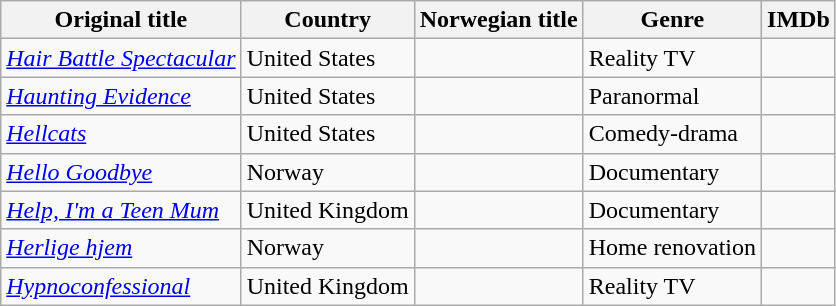<table class="wikitable">
<tr>
<th>Original title</th>
<th>Country</th>
<th>Norwegian title</th>
<th>Genre</th>
<th>IMDb</th>
</tr>
<tr>
<td><em><a href='#'>Hair Battle Spectacular</a></em></td>
<td>United States</td>
<td></td>
<td>Reality TV</td>
<td></td>
</tr>
<tr>
<td><em><a href='#'>Haunting Evidence</a></em></td>
<td>United States</td>
<td></td>
<td>Paranormal</td>
<td></td>
</tr>
<tr>
<td><em><a href='#'>Hellcats</a></em></td>
<td>United States</td>
<td></td>
<td>Comedy-drama</td>
<td></td>
</tr>
<tr>
<td><em><a href='#'>Hello Goodbye</a></em></td>
<td>Norway</td>
<td></td>
<td>Documentary</td>
<td></td>
</tr>
<tr>
<td><em><a href='#'>Help, I'm a Teen Mum</a></em></td>
<td>United Kingdom</td>
<td></td>
<td>Documentary</td>
<td></td>
</tr>
<tr>
<td><em><a href='#'>Herlige hjem</a></em></td>
<td>Norway</td>
<td></td>
<td>Home renovation</td>
<td></td>
</tr>
<tr>
<td><em><a href='#'>Hypnoconfessional</a></em></td>
<td>United Kingdom</td>
<td></td>
<td>Reality TV</td>
<td></td>
</tr>
</table>
